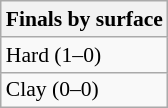<table class=wikitable style=font-size:90%>
<tr>
<th>Finals by surface</th>
</tr>
<tr>
<td>Hard (1–0)</td>
</tr>
<tr>
<td>Clay (0–0)</td>
</tr>
</table>
